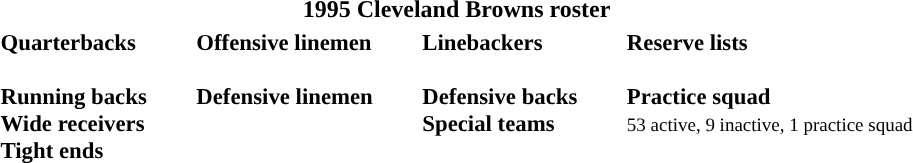<table class="toccolours" style="text-align: left;">
<tr>
<th colspan="7" style="text-align:center;">1995 Cleveland Browns roster</th>
</tr>
<tr>
<td style="font-size:95%; vertical-align:top;"><strong>Quarterbacks</strong><br>
<br><strong>Running backs</strong>




<br><strong>Wide receivers</strong>






<br><strong>Tight ends</strong>


</td>
<td style="width: 25px;"></td>
<td style="font-size:95%; vertical-align:top;"><strong>Offensive linemen</strong><br>







<br><strong>Defensive linemen</strong>








</td>
<td style="width: 25px;"></td>
<td style="font-size:95%; vertical-align:top;"><strong>Linebackers</strong><br>



<br><strong>Defensive backs</strong>










<br><strong>Special teams</strong>

</td>
<td style="width: 25px;"></td>
<td style="font-size:95%; vertical-align:top;"><strong>Reserve lists</strong><br>







<br><strong>Practice squad</strong>
<br><small>53 active, 9 inactive, 1 practice squad</small></td>
</tr>
</table>
